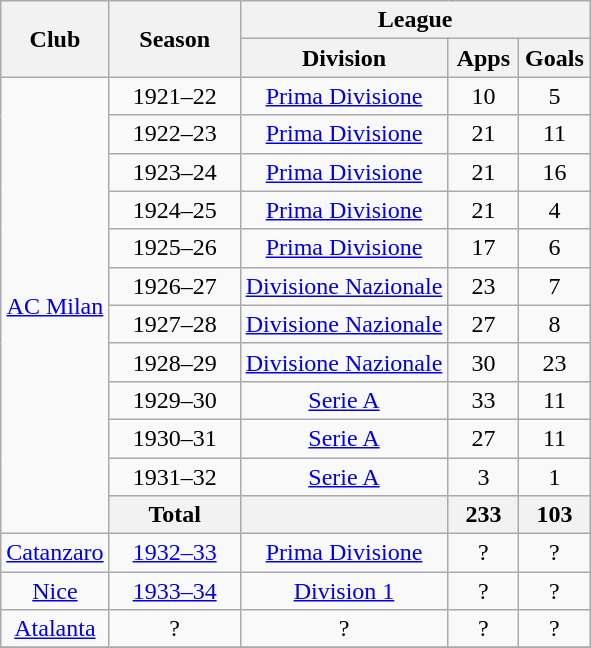<table class="wikitable" style="font-size: 100%; text-align: center;">
<tr>
<th rowspan="2">Club</th>
<th rowspan="2" width="80">Season</th>
<th colspan="3">League</th>
</tr>
<tr>
<th>Division</th>
<th width="40">Apps</th>
<th width="40">Goals</th>
</tr>
<tr>
<td rowspan="12"><a href='#'>AC Milan</a></td>
<td>1921–22</td>
<td><a href='#'>Prima Divisione</a></td>
<td>10</td>
<td>5</td>
</tr>
<tr>
<td>1922–23</td>
<td><a href='#'>Prima Divisione</a></td>
<td>21</td>
<td>11</td>
</tr>
<tr>
<td>1923–24</td>
<td><a href='#'>Prima Divisione</a></td>
<td>21</td>
<td>16</td>
</tr>
<tr>
<td>1924–25</td>
<td><a href='#'>Prima Divisione</a></td>
<td>21</td>
<td>4</td>
</tr>
<tr>
<td>1925–26</td>
<td><a href='#'>Prima Divisione</a></td>
<td>17</td>
<td>6</td>
</tr>
<tr>
<td>1926–27</td>
<td><a href='#'>Divisione Nazionale</a></td>
<td>23</td>
<td>7</td>
</tr>
<tr>
<td>1927–28</td>
<td><a href='#'>Divisione Nazionale</a></td>
<td>27</td>
<td>8</td>
</tr>
<tr>
<td>1928–29</td>
<td><a href='#'>Divisione Nazionale</a></td>
<td>30</td>
<td>23</td>
</tr>
<tr>
<td>1929–30</td>
<td><a href='#'>Serie A</a></td>
<td>33</td>
<td>11</td>
</tr>
<tr>
<td>1930–31</td>
<td><a href='#'>Serie A</a></td>
<td>27</td>
<td>11</td>
</tr>
<tr>
<td>1931–32</td>
<td><a href='#'>Serie A</a></td>
<td>3</td>
<td>1</td>
</tr>
<tr>
<th><strong>Total</strong></th>
<th></th>
<th>233</th>
<th>103</th>
</tr>
<tr>
<td><a href='#'>Catanzaro</a></td>
<td><a href='#'>1932–33</a></td>
<td><a href='#'>Prima Divisione</a></td>
<td>?</td>
<td>?</td>
</tr>
<tr>
<td><a href='#'>Nice</a></td>
<td><a href='#'>1933–34</a></td>
<td><a href='#'>Division 1</a></td>
<td>?</td>
<td>?</td>
</tr>
<tr>
<td><a href='#'>Atalanta</a></td>
<td>?</td>
<td>?</td>
<td>?</td>
<td>?</td>
</tr>
<tr>
</tr>
</table>
